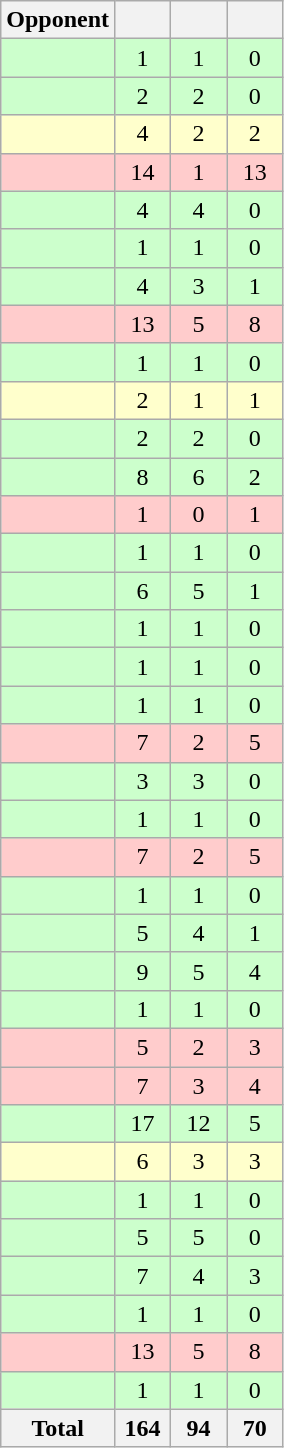<table class="wikitable sortable" style="text-align: center;">
<tr>
<th width="30">Opponent</th>
<th width=30></th>
<th width=30></th>
<th width=30></th>
</tr>
<tr bgcolor=#CCFFCC>
<td align="left"></td>
<td>1</td>
<td>1</td>
<td>0</td>
</tr>
<tr bgcolor=#CCFFCC>
<td align="left"></td>
<td>2</td>
<td>2</td>
<td>0</td>
</tr>
<tr bgcolor=#FFFFCC>
<td align="left"></td>
<td>4</td>
<td>2</td>
<td>2</td>
</tr>
<tr bgcolor=#FFCCCC>
<td align="left"></td>
<td>14</td>
<td>1</td>
<td>13</td>
</tr>
<tr bgcolor=#CCFFCC>
<td align="left"></td>
<td>4</td>
<td>4</td>
<td>0</td>
</tr>
<tr bgcolor=#CCFFCC>
<td align="left"></td>
<td>1</td>
<td>1</td>
<td>0</td>
</tr>
<tr bgcolor=#CCFFCC>
<td align="left"></td>
<td>4</td>
<td>3</td>
<td>1</td>
</tr>
<tr bgcolor=#FFCCCC>
<td align="left"></td>
<td>13</td>
<td>5</td>
<td>8</td>
</tr>
<tr bgcolor=#CCFFCC>
<td align="left"></td>
<td>1</td>
<td>1</td>
<td>0</td>
</tr>
<tr bgcolor=#FFFFCC>
<td align="left"></td>
<td>2</td>
<td>1</td>
<td>1</td>
</tr>
<tr bgcolor=#CCFFCC>
<td align="left"></td>
<td>2</td>
<td>2</td>
<td>0</td>
</tr>
<tr bgcolor=#CCFFCC>
<td align="left"></td>
<td>8</td>
<td>6</td>
<td>2</td>
</tr>
<tr bgcolor=#FFCCCC>
<td align="left"></td>
<td>1</td>
<td>0</td>
<td>1</td>
</tr>
<tr bgcolor=#CCFFCC>
<td align="left"></td>
<td>1</td>
<td>1</td>
<td>0</td>
</tr>
<tr bgcolor=#CCFFCC>
<td align="left"></td>
<td>6</td>
<td>5</td>
<td>1</td>
</tr>
<tr bgcolor=#CCFFCC>
<td align="left"></td>
<td>1</td>
<td>1</td>
<td>0</td>
</tr>
<tr bgcolor=#CCFFCC>
<td align="left"></td>
<td>1</td>
<td>1</td>
<td>0</td>
</tr>
<tr bgcolor=#CCFFCC>
<td align="left"></td>
<td>1</td>
<td>1</td>
<td>0</td>
</tr>
<tr bgcolor=#FFCCCC>
<td align="left"></td>
<td>7</td>
<td>2</td>
<td>5</td>
</tr>
<tr bgcolor=#CCFFCC>
<td align="left"></td>
<td>3</td>
<td>3</td>
<td>0</td>
</tr>
<tr bgcolor=#CCFFCC>
<td align="left"></td>
<td>1</td>
<td>1</td>
<td>0</td>
</tr>
<tr bgcolor=#FFCCCC>
<td align="left"></td>
<td>7</td>
<td>2</td>
<td>5</td>
</tr>
<tr bgcolor=#CCFFCC>
<td align="left"></td>
<td>1</td>
<td>1</td>
<td>0</td>
</tr>
<tr bgcolor=#CCFFCC>
<td align="left"></td>
<td>5</td>
<td>4</td>
<td>1</td>
</tr>
<tr bgcolor=#CCFFCC>
<td align="left"></td>
<td>9</td>
<td>5</td>
<td>4</td>
</tr>
<tr bgcolor=#CCFFCC>
<td align="left"></td>
<td>1</td>
<td>1</td>
<td>0</td>
</tr>
<tr bgcolor=#FFCCCC>
<td align="left"></td>
<td>5</td>
<td>2</td>
<td>3</td>
</tr>
<tr bgcolor=#FFCCCC>
<td align="left"></td>
<td>7</td>
<td>3</td>
<td>4</td>
</tr>
<tr bgcolor=#CCFFCC>
<td align="left"></td>
<td>17</td>
<td>12</td>
<td>5</td>
</tr>
<tr bgcolor=#FFFFCC>
<td align="left"></td>
<td>6</td>
<td>3</td>
<td>3</td>
</tr>
<tr bgcolor=#CCFFCC>
<td align="left"></td>
<td>1</td>
<td>1</td>
<td>0</td>
</tr>
<tr bgcolor=#CCFFCC>
<td align="left"></td>
<td>5</td>
<td>5</td>
<td>0</td>
</tr>
<tr bgcolor=#CCFFCC>
<td align="left"></td>
<td>7</td>
<td>4</td>
<td>3</td>
</tr>
<tr bgcolor=#CCFFCC>
<td align="left"></td>
<td>1</td>
<td>1</td>
<td>0</td>
</tr>
<tr bgcolor=#FFCCCC>
<td align="left"></td>
<td>13</td>
<td>5</td>
<td>8</td>
</tr>
<tr bgcolor=#CCFFCC>
<td align="left"></td>
<td>1</td>
<td>1</td>
<td>0</td>
</tr>
<tr>
<th>Total</th>
<th>164</th>
<th>94</th>
<th>70</th>
</tr>
</table>
